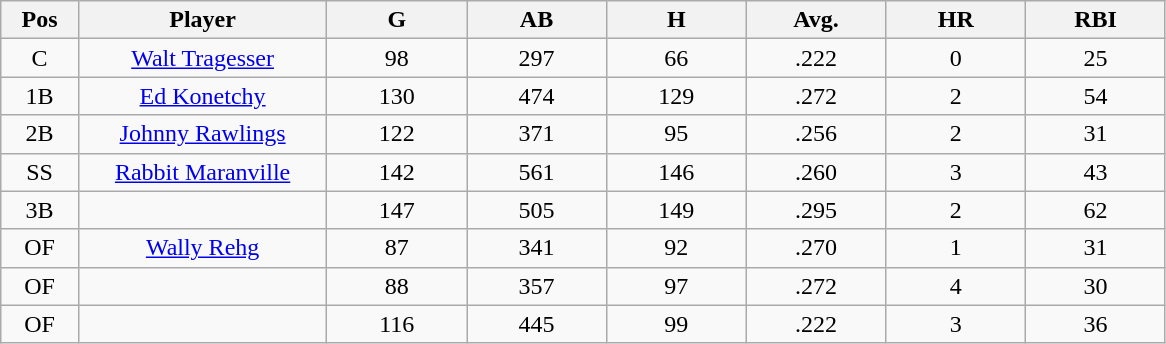<table class="wikitable sortable">
<tr>
<th bgcolor="#DDDDFF" width="5%">Pos</th>
<th bgcolor="#DDDDFF" width="16%">Player</th>
<th bgcolor="#DDDDFF" width="9%">G</th>
<th bgcolor="#DDDDFF" width="9%">AB</th>
<th bgcolor="#DDDDFF" width="9%">H</th>
<th bgcolor="#DDDDFF" width="9%">Avg.</th>
<th bgcolor="#DDDDFF" width="9%">HR</th>
<th bgcolor="#DDDDFF" width="9%">RBI</th>
</tr>
<tr align="center">
<td>C</td>
<td><a href='#'>Walt Tragesser</a></td>
<td>98</td>
<td>297</td>
<td>66</td>
<td>.222</td>
<td>0</td>
<td>25</td>
</tr>
<tr align="center">
<td>1B</td>
<td><a href='#'>Ed Konetchy</a></td>
<td>130</td>
<td>474</td>
<td>129</td>
<td>.272</td>
<td>2</td>
<td>54</td>
</tr>
<tr align="center">
<td>2B</td>
<td><a href='#'>Johnny Rawlings</a></td>
<td>122</td>
<td>371</td>
<td>95</td>
<td>.256</td>
<td>2</td>
<td>31</td>
</tr>
<tr align="center">
<td>SS</td>
<td><a href='#'>Rabbit Maranville</a></td>
<td>142</td>
<td>561</td>
<td>146</td>
<td>.260</td>
<td>3</td>
<td>43</td>
</tr>
<tr align="center">
<td>3B</td>
<td></td>
<td>147</td>
<td>505</td>
<td>149</td>
<td>.295</td>
<td>2</td>
<td>62</td>
</tr>
<tr align="center">
<td>OF</td>
<td><a href='#'>Wally Rehg</a></td>
<td>87</td>
<td>341</td>
<td>92</td>
<td>.270</td>
<td>1</td>
<td>31</td>
</tr>
<tr align="center">
<td>OF</td>
<td></td>
<td>88</td>
<td>357</td>
<td>97</td>
<td>.272</td>
<td>4</td>
<td>30</td>
</tr>
<tr align="center">
<td>OF</td>
<td></td>
<td>116</td>
<td>445</td>
<td>99</td>
<td>.222</td>
<td>3</td>
<td>36</td>
</tr>
</table>
